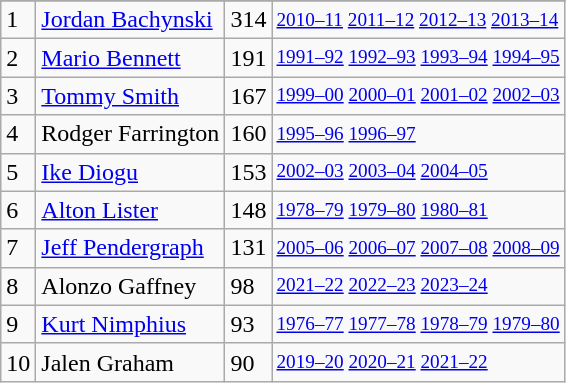<table class="wikitable">
<tr>
</tr>
<tr>
<td>1</td>
<td><a href='#'>Jordan Bachynski</a></td>
<td>314</td>
<td style="font-size:80%;"><a href='#'>2010–11</a> <a href='#'>2011–12</a> <a href='#'>2012–13</a> <a href='#'>2013–14</a></td>
</tr>
<tr>
<td>2</td>
<td><a href='#'>Mario Bennett</a></td>
<td>191</td>
<td style="font-size:80%;"><a href='#'>1991–92</a> <a href='#'>1992–93</a> <a href='#'>1993–94</a> <a href='#'>1994–95</a></td>
</tr>
<tr>
<td>3</td>
<td><a href='#'>Tommy Smith</a></td>
<td>167</td>
<td style="font-size:80%;"><a href='#'>1999–00</a> <a href='#'>2000–01</a> <a href='#'>2001–02</a> <a href='#'>2002–03</a></td>
</tr>
<tr>
<td>4</td>
<td>Rodger Farrington</td>
<td>160</td>
<td style="font-size:80%;"><a href='#'>1995–96</a> <a href='#'>1996–97</a></td>
</tr>
<tr>
<td>5</td>
<td><a href='#'>Ike Diogu</a></td>
<td>153</td>
<td style="font-size:80%;"><a href='#'>2002–03</a> <a href='#'>2003–04</a> <a href='#'>2004–05</a></td>
</tr>
<tr>
<td>6</td>
<td><a href='#'>Alton Lister</a></td>
<td>148</td>
<td style="font-size:80%;"><a href='#'>1978–79</a> <a href='#'>1979–80</a> <a href='#'>1980–81</a></td>
</tr>
<tr>
<td>7</td>
<td><a href='#'>Jeff Pendergraph</a></td>
<td>131</td>
<td style="font-size:80%;"><a href='#'>2005–06</a> <a href='#'>2006–07</a> <a href='#'>2007–08</a> <a href='#'>2008–09</a></td>
</tr>
<tr>
<td>8</td>
<td>Alonzo Gaffney</td>
<td>98</td>
<td style="font-size:80%;"><a href='#'>2021–22</a> <a href='#'>2022–23</a> <a href='#'>2023–24</a></td>
</tr>
<tr>
<td>9</td>
<td><a href='#'>Kurt Nimphius</a></td>
<td>93</td>
<td style="font-size:80%;"><a href='#'>1976–77</a> <a href='#'>1977–78</a> <a href='#'>1978–79</a> <a href='#'>1979–80</a></td>
</tr>
<tr>
<td>10</td>
<td>Jalen Graham</td>
<td>90</td>
<td style="font-size:80%;"><a href='#'>2019–20</a> <a href='#'>2020–21</a> <a href='#'>2021–22</a></td>
</tr>
</table>
